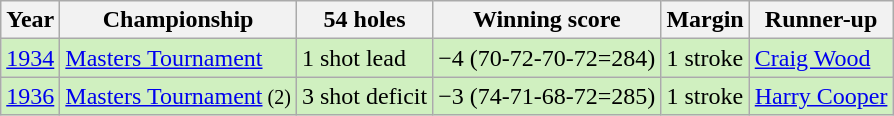<table class="wikitable">
<tr>
<th>Year</th>
<th>Championship</th>
<th>54 holes</th>
<th>Winning score</th>
<th>Margin</th>
<th>Runner-up</th>
</tr>
<tr style="background:#D0F0C0;">
<td><a href='#'>1934</a></td>
<td><a href='#'>Masters Tournament</a></td>
<td>1 shot lead</td>
<td>−4 (70-72-70-72=284)</td>
<td>1 stroke</td>
<td> <a href='#'>Craig Wood</a></td>
</tr>
<tr style="background:#D0F0C0;">
<td><a href='#'>1936</a></td>
<td><a href='#'>Masters Tournament</a><small> (2)</small></td>
<td>3 shot deficit</td>
<td>−3 (74-71-68-72=285)</td>
<td>1 stroke</td>
<td> <a href='#'>Harry Cooper</a></td>
</tr>
</table>
